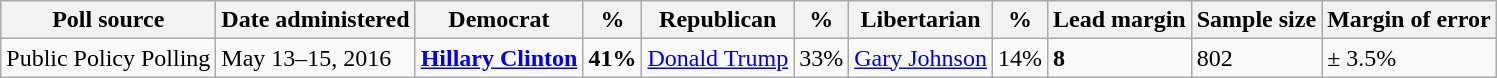<table class="wikitable">
<tr>
<th>Poll source</th>
<th>Date administered</th>
<th>Democrat</th>
<th>%</th>
<th>Republican</th>
<th>%</th>
<th>Libertarian</th>
<th>%</th>
<th>Lead margin</th>
<th>Sample size</th>
<th>Margin of error</th>
</tr>
<tr>
<td>Public Policy Polling</td>
<td>May 13–15, 2016</td>
<td><strong><a href='#'>Hillary Clinton</a></strong></td>
<td><strong>41%</strong></td>
<td><a href='#'>Donald Trump</a></td>
<td>33%</td>
<td><a href='#'>Gary Johnson</a></td>
<td>14%</td>
<td><strong>8</strong></td>
<td>802</td>
<td>± 3.5%</td>
</tr>
</table>
